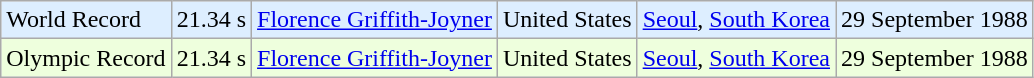<table class="wikitable">
<tr bgcolor = "ddeeff">
<td>World Record</td>
<td>21.34 s</td>
<td><a href='#'>Florence Griffith-Joyner</a></td>
<td>United States</td>
<td><a href='#'>Seoul</a>, <a href='#'>South Korea</a></td>
<td>29 September 1988</td>
</tr>
<tr bgcolor = "eeffdd">
<td>Olympic Record</td>
<td>21.34 s</td>
<td><a href='#'>Florence Griffith-Joyner</a></td>
<td>United States</td>
<td><a href='#'>Seoul</a>, <a href='#'>South Korea</a></td>
<td>29 September 1988</td>
</tr>
</table>
